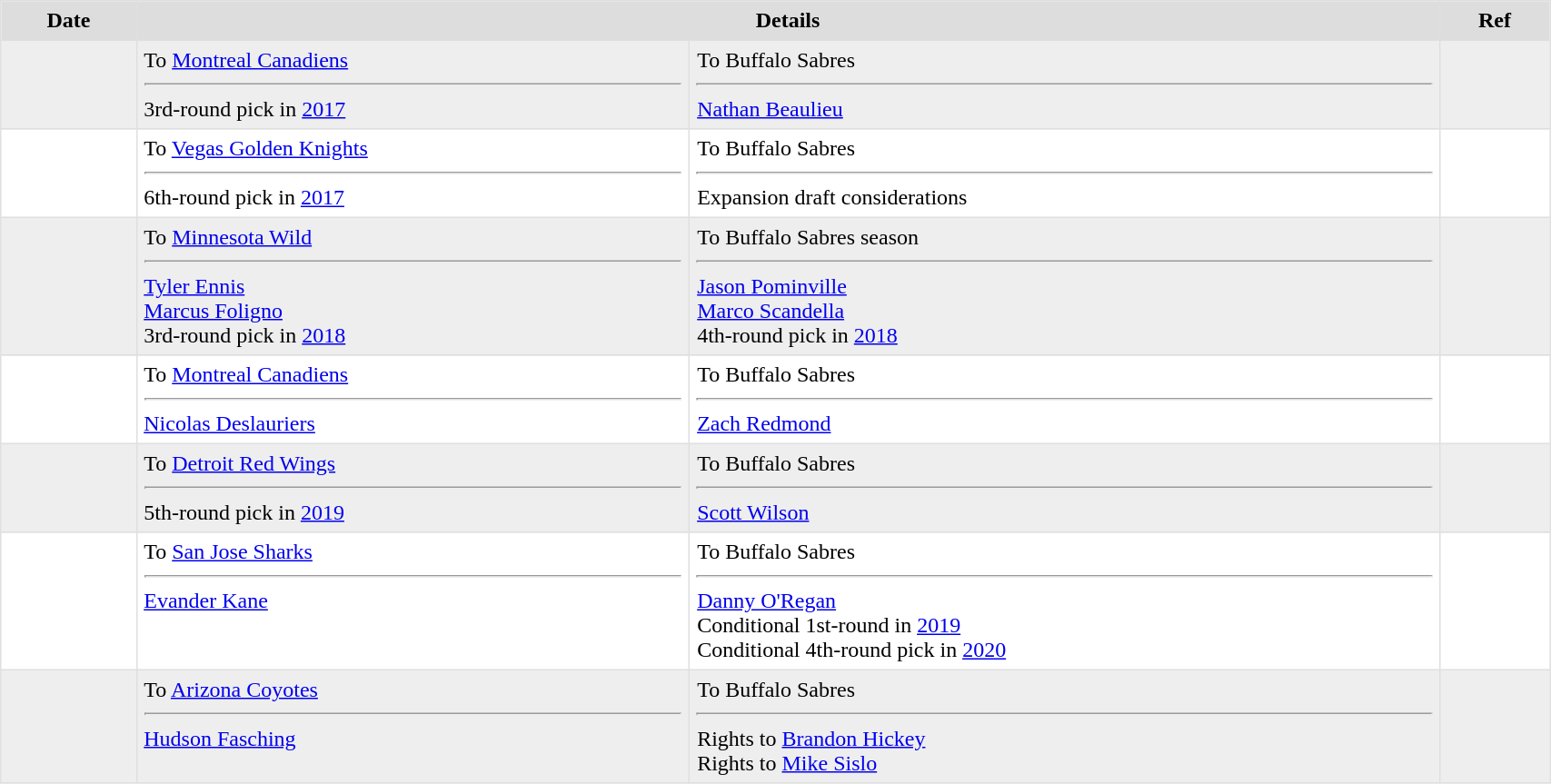<table border=1 style="border-collapse:collapse" bordercolor="#DFDFDF" cellpadding="5" width=90%>
<tr style="background:#ddd; text-align:center;">
<th>Date</th>
<th colspan="2">Details</th>
<th>Ref</th>
</tr>
<tr style="background:#eee;">
<td></td>
<td valign="top">To <a href='#'>Montreal Canadiens</a><hr>3rd-round pick in <a href='#'>2017</a></td>
<td valign="top">To Buffalo Sabres<hr><a href='#'>Nathan Beaulieu</a></td>
<td></td>
</tr>
<tr>
<td></td>
<td valign="top">To <a href='#'>Vegas Golden Knights</a><hr>6th-round pick in <a href='#'>2017</a></td>
<td valign="top">To Buffalo Sabres<hr>Expansion draft considerations</td>
<td></td>
</tr>
<tr style="background:#eee;">
<td></td>
<td valign="top">To <a href='#'>Minnesota Wild</a><hr><a href='#'>Tyler Ennis</a><br><a href='#'>Marcus Foligno</a><br>3rd-round pick in <a href='#'>2018</a></td>
<td valign="top">To Buffalo Sabres season<hr><a href='#'>Jason Pominville</a><br><a href='#'>Marco Scandella</a><br>4th-round pick in <a href='#'>2018</a></td>
<td></td>
</tr>
<tr>
<td></td>
<td valign="top">To <a href='#'>Montreal Canadiens</a><hr><a href='#'>Nicolas Deslauriers</a></td>
<td valign="top">To Buffalo Sabres<hr><a href='#'>Zach Redmond</a></td>
<td></td>
</tr>
<tr style="background:#eee;">
<td></td>
<td valign="top">To <a href='#'>Detroit Red Wings</a><hr>5th-round pick in <a href='#'>2019</a></td>
<td valign="top">To Buffalo Sabres<hr><a href='#'>Scott Wilson</a></td>
<td></td>
</tr>
<tr>
<td></td>
<td valign="top">To <a href='#'>San Jose Sharks</a><hr><a href='#'>Evander Kane</a></td>
<td valign="top">To Buffalo Sabres<hr><a href='#'>Danny O'Regan</a><br>Conditional 1st-round in <a href='#'>2019</a><br>Conditional 4th-round pick in <a href='#'>2020</a></td>
<td></td>
</tr>
<tr style="background:#eee;">
<td></td>
<td valign="top">To <a href='#'>Arizona Coyotes</a><hr><a href='#'>Hudson Fasching</a></td>
<td valign="top">To Buffalo Sabres<hr>Rights to <a href='#'>Brandon Hickey</a><br>Rights to <a href='#'>Mike Sislo</a></td>
<td></td>
</tr>
</table>
